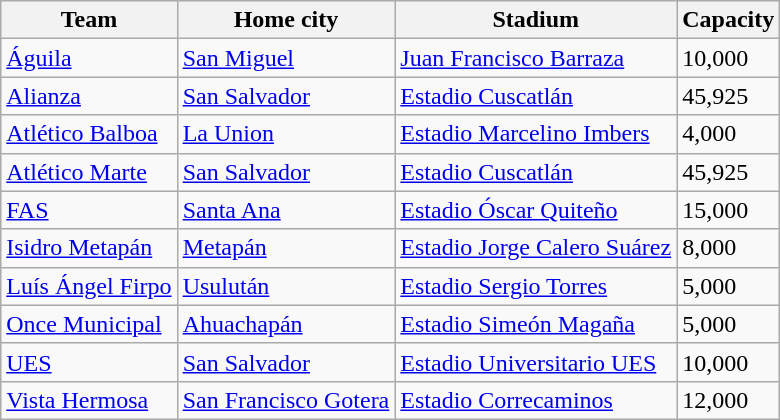<table class="wikitable sortable">
<tr>
<th>Team</th>
<th>Home city</th>
<th>Stadium</th>
<th>Capacity</th>
</tr>
<tr>
<td><a href='#'>Águila</a></td>
<td><a href='#'>San Miguel</a></td>
<td><a href='#'>Juan Francisco Barraza</a></td>
<td>10,000</td>
</tr>
<tr>
<td><a href='#'>Alianza</a></td>
<td><a href='#'>San Salvador</a></td>
<td><a href='#'>Estadio Cuscatlán</a></td>
<td>45,925</td>
</tr>
<tr>
<td><a href='#'>Atlético Balboa</a></td>
<td><a href='#'>La Union</a></td>
<td><a href='#'>Estadio Marcelino Imbers</a></td>
<td>4,000</td>
</tr>
<tr>
<td><a href='#'>Atlético Marte</a></td>
<td><a href='#'>San Salvador</a></td>
<td><a href='#'>Estadio Cuscatlán</a></td>
<td>45,925</td>
</tr>
<tr>
<td><a href='#'>FAS</a></td>
<td><a href='#'>Santa Ana</a></td>
<td><a href='#'>Estadio Óscar Quiteño</a></td>
<td>15,000</td>
</tr>
<tr>
<td><a href='#'>Isidro Metapán</a></td>
<td><a href='#'>Metapán</a></td>
<td><a href='#'>Estadio Jorge Calero Suárez</a></td>
<td>8,000</td>
</tr>
<tr>
<td><a href='#'>Luís Ángel Firpo</a></td>
<td><a href='#'>Usulután</a></td>
<td><a href='#'>Estadio Sergio Torres</a></td>
<td>5,000</td>
</tr>
<tr>
<td><a href='#'>Once Municipal</a></td>
<td><a href='#'>Ahuachapán</a></td>
<td><a href='#'>Estadio Simeón Magaña</a></td>
<td>5,000</td>
</tr>
<tr>
<td><a href='#'>UES</a></td>
<td><a href='#'>San Salvador</a></td>
<td><a href='#'>Estadio Universitario UES</a></td>
<td>10,000</td>
</tr>
<tr>
<td><a href='#'>Vista Hermosa</a></td>
<td><a href='#'>San Francisco Gotera</a></td>
<td><a href='#'>Estadio Correcaminos</a></td>
<td>12,000</td>
</tr>
</table>
